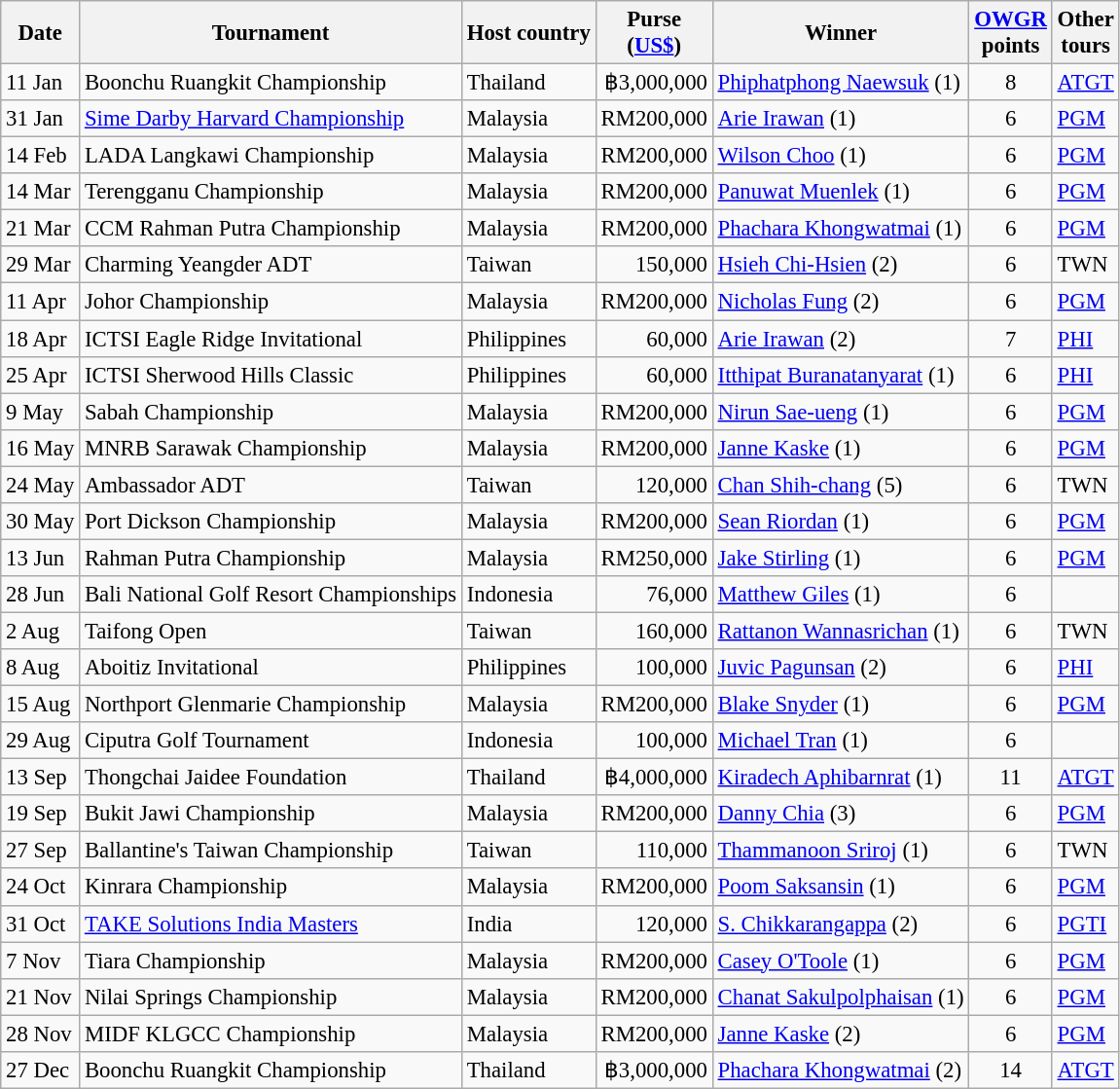<table class="wikitable" style="font-size:95%">
<tr>
<th>Date</th>
<th>Tournament</th>
<th>Host country</th>
<th>Purse<br>(<a href='#'>US$</a>)</th>
<th>Winner</th>
<th><a href='#'>OWGR</a><br>points</th>
<th>Other<br>tours</th>
</tr>
<tr>
<td>11 Jan</td>
<td>Boonchu Ruangkit Championship</td>
<td>Thailand</td>
<td align=right>฿3,000,000</td>
<td> <a href='#'>Phiphatphong Naewsuk</a> (1)</td>
<td align=center>8</td>
<td><a href='#'>ATGT</a></td>
</tr>
<tr>
<td>31 Jan</td>
<td><a href='#'>Sime Darby Harvard Championship</a></td>
<td>Malaysia</td>
<td align=right>RM200,000</td>
<td> <a href='#'>Arie Irawan</a> (1)</td>
<td align=center>6</td>
<td><a href='#'>PGM</a></td>
</tr>
<tr>
<td>14 Feb</td>
<td>LADA Langkawi Championship</td>
<td>Malaysia</td>
<td align=right>RM200,000</td>
<td> <a href='#'>Wilson Choo</a> (1)</td>
<td align=center>6</td>
<td><a href='#'>PGM</a></td>
</tr>
<tr>
<td>14 Mar</td>
<td>Terengganu Championship</td>
<td>Malaysia</td>
<td align=right>RM200,000</td>
<td> <a href='#'>Panuwat Muenlek</a> (1)</td>
<td align=center>6</td>
<td><a href='#'>PGM</a></td>
</tr>
<tr>
<td>21 Mar</td>
<td>CCM Rahman Putra Championship</td>
<td>Malaysia</td>
<td align=right>RM200,000</td>
<td> <a href='#'>Phachara Khongwatmai</a> (1)</td>
<td align=center>6</td>
<td><a href='#'>PGM</a></td>
</tr>
<tr>
<td>29 Mar</td>
<td>Charming Yeangder ADT</td>
<td>Taiwan</td>
<td align=right>150,000</td>
<td> <a href='#'>Hsieh Chi-Hsien</a> (2)</td>
<td align=center>6</td>
<td>TWN</td>
</tr>
<tr>
<td>11 Apr</td>
<td>Johor Championship</td>
<td>Malaysia</td>
<td align=right>RM200,000</td>
<td> <a href='#'>Nicholas Fung</a> (2)</td>
<td align=center>6</td>
<td><a href='#'>PGM</a></td>
</tr>
<tr>
<td>18 Apr</td>
<td>ICTSI Eagle Ridge Invitational</td>
<td>Philippines</td>
<td align=right>60,000</td>
<td> <a href='#'>Arie Irawan</a> (2)</td>
<td align=center>7</td>
<td><a href='#'>PHI</a></td>
</tr>
<tr>
<td>25 Apr</td>
<td>ICTSI Sherwood Hills Classic</td>
<td>Philippines</td>
<td align=right>60,000</td>
<td> <a href='#'>Itthipat Buranatanyarat</a> (1)</td>
<td align=center>6</td>
<td><a href='#'>PHI</a></td>
</tr>
<tr>
<td>9 May</td>
<td>Sabah Championship</td>
<td>Malaysia</td>
<td align=right>RM200,000</td>
<td> <a href='#'>Nirun Sae-ueng</a> (1)</td>
<td align=center>6</td>
<td><a href='#'>PGM</a></td>
</tr>
<tr>
<td>16 May</td>
<td>MNRB Sarawak Championship</td>
<td>Malaysia</td>
<td align=right>RM200,000</td>
<td> <a href='#'>Janne Kaske</a> (1)</td>
<td align=center>6</td>
<td><a href='#'>PGM</a></td>
</tr>
<tr>
<td>24 May</td>
<td>Ambassador ADT</td>
<td>Taiwan</td>
<td align=right>120,000</td>
<td> <a href='#'>Chan Shih-chang</a> (5)</td>
<td align=center>6</td>
<td>TWN</td>
</tr>
<tr>
<td>30 May</td>
<td>Port Dickson Championship</td>
<td>Malaysia</td>
<td align=right>RM200,000</td>
<td> <a href='#'>Sean Riordan</a> (1)</td>
<td align=center>6</td>
<td><a href='#'>PGM</a></td>
</tr>
<tr>
<td>13 Jun</td>
<td>Rahman Putra Championship</td>
<td>Malaysia</td>
<td align=right>RM250,000</td>
<td> <a href='#'>Jake Stirling</a> (1)</td>
<td align=center>6</td>
<td><a href='#'>PGM</a></td>
</tr>
<tr>
<td>28 Jun</td>
<td>Bali National Golf Resort Championships</td>
<td>Indonesia</td>
<td align=right>76,000</td>
<td> <a href='#'>Matthew Giles</a> (1)</td>
<td align=center>6</td>
<td></td>
</tr>
<tr>
<td>2 Aug</td>
<td>Taifong Open</td>
<td>Taiwan</td>
<td align=right>160,000</td>
<td> <a href='#'>Rattanon Wannasrichan</a> (1)</td>
<td align=center>6</td>
<td>TWN</td>
</tr>
<tr>
<td>8 Aug</td>
<td>Aboitiz Invitational</td>
<td>Philippines</td>
<td align=right>100,000</td>
<td> <a href='#'>Juvic Pagunsan</a> (2)</td>
<td align=center>6</td>
<td><a href='#'>PHI</a></td>
</tr>
<tr>
<td>15 Aug</td>
<td>Northport Glenmarie Championship</td>
<td>Malaysia</td>
<td align=right>RM200,000</td>
<td> <a href='#'>Blake Snyder</a> (1)</td>
<td align=center>6</td>
<td><a href='#'>PGM</a></td>
</tr>
<tr>
<td>29 Aug</td>
<td>Ciputra Golf Tournament</td>
<td>Indonesia</td>
<td align=right>100,000</td>
<td> <a href='#'>Michael Tran</a> (1)</td>
<td align=center>6</td>
<td></td>
</tr>
<tr>
<td>13 Sep</td>
<td>Thongchai Jaidee Foundation</td>
<td>Thailand</td>
<td align=right>฿4,000,000</td>
<td> <a href='#'>Kiradech Aphibarnrat</a> (1)</td>
<td align=center>11</td>
<td><a href='#'>ATGT</a></td>
</tr>
<tr>
<td>19 Sep</td>
<td>Bukit Jawi Championship</td>
<td>Malaysia</td>
<td align=right>RM200,000</td>
<td> <a href='#'>Danny Chia</a> (3)</td>
<td align=center>6</td>
<td><a href='#'>PGM</a></td>
</tr>
<tr>
<td>27 Sep</td>
<td>Ballantine's Taiwan Championship</td>
<td>Taiwan</td>
<td align=right>110,000</td>
<td> <a href='#'>Thammanoon Sriroj</a> (1)</td>
<td align=center>6</td>
<td>TWN</td>
</tr>
<tr>
<td>24 Oct</td>
<td>Kinrara Championship</td>
<td>Malaysia</td>
<td align=right>RM200,000</td>
<td> <a href='#'>Poom Saksansin</a> (1)</td>
<td align=center>6</td>
<td><a href='#'>PGM</a></td>
</tr>
<tr>
<td>31 Oct</td>
<td><a href='#'>TAKE Solutions India Masters</a></td>
<td>India</td>
<td align=right>120,000</td>
<td> <a href='#'>S. Chikkarangappa</a> (2)</td>
<td align=center>6</td>
<td><a href='#'>PGTI</a></td>
</tr>
<tr>
<td>7 Nov</td>
<td>Tiara Championship</td>
<td>Malaysia</td>
<td align=right>RM200,000</td>
<td> <a href='#'>Casey O'Toole</a> (1)</td>
<td align=center>6</td>
<td><a href='#'>PGM</a></td>
</tr>
<tr>
<td>21 Nov</td>
<td>Nilai Springs Championship</td>
<td>Malaysia</td>
<td align=right>RM200,000</td>
<td> <a href='#'>Chanat Sakulpolphaisan</a> (1)</td>
<td align=center>6</td>
<td><a href='#'>PGM</a></td>
</tr>
<tr>
<td>28 Nov</td>
<td>MIDF KLGCC Championship</td>
<td>Malaysia</td>
<td align=right>RM200,000</td>
<td> <a href='#'>Janne Kaske</a> (2)</td>
<td align=center>6</td>
<td><a href='#'>PGM</a></td>
</tr>
<tr>
<td>27 Dec</td>
<td>Boonchu Ruangkit Championship</td>
<td>Thailand</td>
<td align=right>฿3,000,000</td>
<td> <a href='#'>Phachara Khongwatmai</a> (2)</td>
<td align=center>14</td>
<td><a href='#'>ATGT</a></td>
</tr>
</table>
